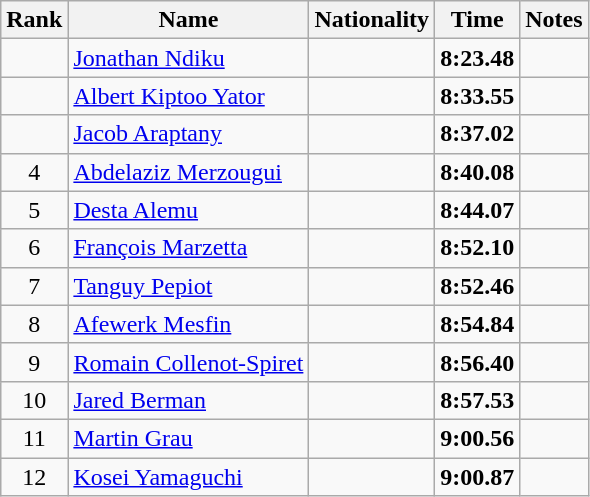<table class="wikitable sortable" style="text-align:center">
<tr>
<th>Rank</th>
<th>Name</th>
<th>Nationality</th>
<th>Time</th>
<th>Notes</th>
</tr>
<tr>
<td></td>
<td align=left><a href='#'>Jonathan Ndiku</a></td>
<td align=left></td>
<td><strong>8:23.48</strong></td>
<td></td>
</tr>
<tr>
<td></td>
<td align=left><a href='#'>Albert Kiptoo Yator</a></td>
<td align=left></td>
<td><strong>8:33.55</strong></td>
<td></td>
</tr>
<tr>
<td></td>
<td align=left><a href='#'>Jacob Araptany</a></td>
<td align=left></td>
<td><strong>8:37.02</strong></td>
<td></td>
</tr>
<tr>
<td>4</td>
<td align=left><a href='#'>Abdelaziz Merzougui</a></td>
<td align=left></td>
<td><strong>8:40.08</strong></td>
<td></td>
</tr>
<tr>
<td>5</td>
<td align=left><a href='#'>Desta Alemu</a></td>
<td align=left></td>
<td><strong>8:44.07</strong></td>
<td></td>
</tr>
<tr>
<td>6</td>
<td align=left><a href='#'>François Marzetta</a></td>
<td align=left></td>
<td><strong>8:52.10</strong></td>
<td></td>
</tr>
<tr>
<td>7</td>
<td align=left><a href='#'>Tanguy Pepiot</a></td>
<td align=left></td>
<td><strong>8:52.46</strong></td>
<td></td>
</tr>
<tr>
<td>8</td>
<td align=left><a href='#'>Afewerk Mesfin</a></td>
<td align=left></td>
<td><strong>8:54.84</strong></td>
<td></td>
</tr>
<tr>
<td>9</td>
<td align=left><a href='#'>Romain Collenot-Spiret</a></td>
<td align=left></td>
<td><strong>8:56.40</strong></td>
<td></td>
</tr>
<tr>
<td>10</td>
<td align=left><a href='#'>Jared Berman</a></td>
<td align=left></td>
<td><strong>8:57.53</strong></td>
<td></td>
</tr>
<tr>
<td>11</td>
<td align=left><a href='#'>Martin Grau</a></td>
<td align=left></td>
<td><strong>9:00.56</strong></td>
<td></td>
</tr>
<tr>
<td>12</td>
<td align=left><a href='#'>Kosei Yamaguchi</a></td>
<td align=left></td>
<td><strong>9:00.87</strong></td>
<td></td>
</tr>
</table>
